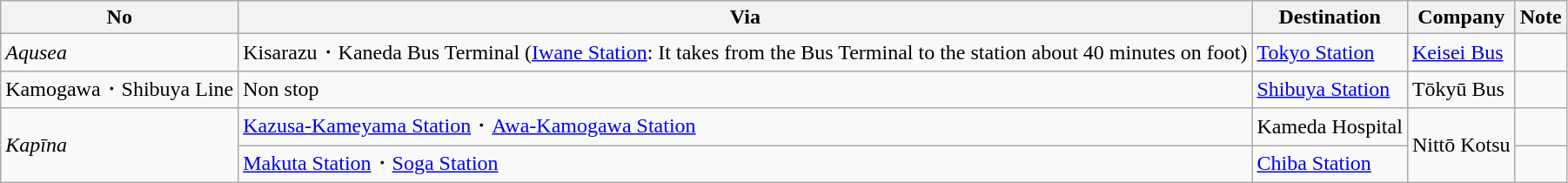<table class="wikitable">
<tr>
<th>No</th>
<th>Via</th>
<th>Destination</th>
<th>Company</th>
<th>Note</th>
</tr>
<tr>
<td><em>Aqusea</em></td>
<td>Kisarazu・Kaneda Bus Terminal (<a href='#'>Iwane Station</a>: It takes from the Bus Terminal to the station about 40 minutes on foot)</td>
<td><a href='#'>Tokyo Station</a></td>
<td><a href='#'>Keisei Bus</a></td>
<td></td>
</tr>
<tr>
<td>Kamogawa・Shibuya Line</td>
<td>Non stop</td>
<td><a href='#'>Shibuya Station</a></td>
<td>Tōkyū Bus</td>
<td></td>
</tr>
<tr>
<td rowspan="2"><em>Kapīna</em></td>
<td><a href='#'>Kazusa-Kameyama Station</a>・<a href='#'>Awa-Kamogawa Station</a></td>
<td>Kameda Hospital</td>
<td rowspan="2">Nittō Kotsu</td>
<td></td>
</tr>
<tr>
<td><a href='#'>Makuta Station</a>・<a href='#'>Soga Station</a></td>
<td><a href='#'>Chiba Station</a></td>
<td></td>
</tr>
</table>
